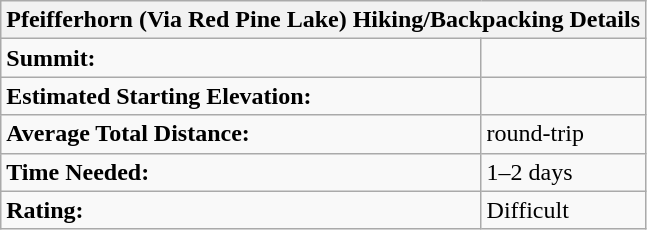<table class="wikitable">
<tr>
<th colspan="2">Pfeifferhorn (Via Red Pine Lake) Hiking/Backpacking Details</th>
</tr>
<tr>
<td><strong>Summit:</strong></td>
<td></td>
</tr>
<tr>
<td><strong>Estimated Starting Elevation:</strong></td>
<td></td>
</tr>
<tr>
<td><strong>Average Total Distance:</strong></td>
<td> round-trip</td>
</tr>
<tr>
<td><strong>Time Needed:</strong></td>
<td>1–2 days</td>
</tr>
<tr>
<td><strong>Rating:</strong></td>
<td>Difficult</td>
</tr>
</table>
